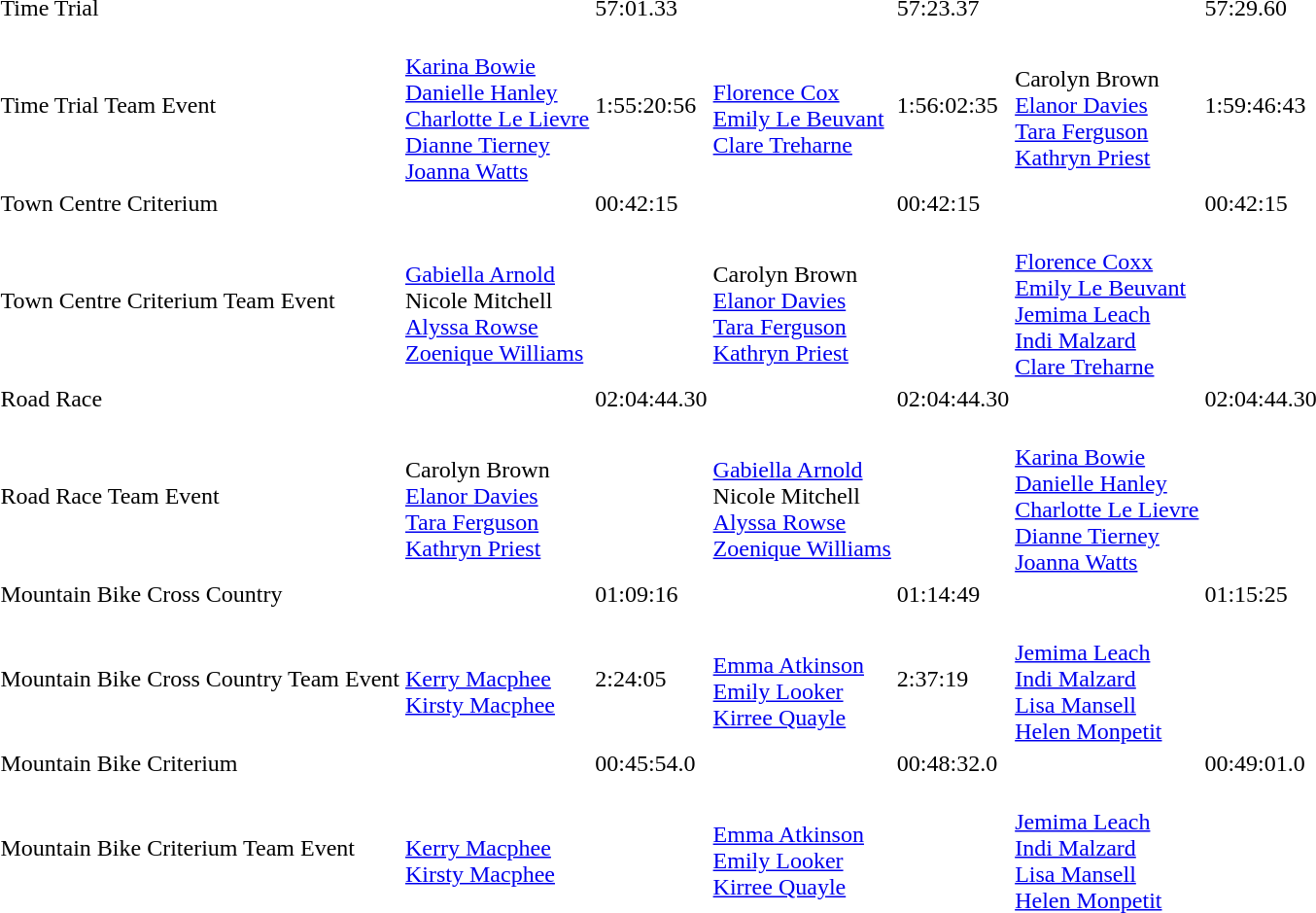<table>
<tr>
<td>Time Trial</td>
<td></td>
<td>57:01.33</td>
<td></td>
<td>57:23.37</td>
<td></td>
<td>57:29.60</td>
</tr>
<tr>
<td>Time Trial Team Event</td>
<td><br><a href='#'>Karina Bowie</a><br><a href='#'>Danielle Hanley</a><br><a href='#'>Charlotte Le Lievre</a><br><a href='#'>Dianne Tierney</a><br><a href='#'>Joanna Watts</a></td>
<td>1:55:20:56</td>
<td><br><a href='#'>Florence Cox</a><br><a href='#'>Emily Le Beuvant</a><br><a href='#'>Clare Treharne</a></td>
<td>1:56:02:35</td>
<td><br>Carolyn Brown<br><a href='#'>Elanor Davies</a><br><a href='#'>Tara Ferguson</a><br><a href='#'>Kathryn Priest</a></td>
<td>1:59:46:43</td>
</tr>
<tr>
<td>Town Centre Criterium</td>
<td></td>
<td>00:42:15</td>
<td></td>
<td>00:42:15</td>
<td></td>
<td>00:42:15</td>
</tr>
<tr>
<td>Town Centre Criterium Team Event</td>
<td><br><a href='#'>Gabiella Arnold</a><br>Nicole Mitchell<br><a href='#'>Alyssa Rowse</a><br><a href='#'>Zoenique Williams</a></td>
<td></td>
<td><br>Carolyn Brown<br><a href='#'>Elanor Davies</a><br><a href='#'>Tara Ferguson</a><br><a href='#'>Kathryn Priest</a></td>
<td></td>
<td><br><a href='#'>Florence Coxx</a><br><a href='#'>Emily Le Beuvant</a><br><a href='#'>Jemima Leach</a><br><a href='#'>Indi Malzard</a><br><a href='#'>Clare Treharne</a></td>
<td></td>
</tr>
<tr>
<td>Road Race</td>
<td></td>
<td>02:04:44.30</td>
<td></td>
<td>02:04:44.30</td>
<td></td>
<td>02:04:44.30</td>
</tr>
<tr>
<td>Road Race Team Event</td>
<td><br>Carolyn Brown<br><a href='#'>Elanor Davies</a><br><a href='#'>Tara Ferguson</a><br><a href='#'>Kathryn Priest</a></td>
<td></td>
<td><br><a href='#'>Gabiella Arnold</a><br>Nicole Mitchell<br><a href='#'>Alyssa Rowse</a><br><a href='#'>Zoenique Williams</a></td>
<td></td>
<td><br><a href='#'>Karina Bowie</a><br><a href='#'>Danielle Hanley</a><br><a href='#'>Charlotte Le Lievre</a><br><a href='#'>Dianne Tierney</a><br><a href='#'>Joanna Watts</a></td>
<td></td>
</tr>
<tr>
<td>Mountain Bike Cross Country</td>
<td></td>
<td>01:09:16</td>
<td></td>
<td>01:14:49</td>
<td></td>
<td>01:15:25</td>
</tr>
<tr>
<td>Mountain Bike Cross Country Team Event</td>
<td><br><a href='#'>Kerry Macphee</a><br><a href='#'>Kirsty Macphee</a></td>
<td>2:24:05</td>
<td><br><a href='#'>Emma Atkinson</a><br><a href='#'>Emily Looker</a><br><a href='#'>Kirree Quayle</a></td>
<td>2:37:19</td>
<td><br><a href='#'>Jemima Leach</a><br><a href='#'>Indi Malzard</a><br><a href='#'>Lisa Mansell</a><br><a href='#'>Helen Monpetit</a></td>
<td></td>
</tr>
<tr>
<td>Mountain Bike Criterium</td>
<td></td>
<td>00:45:54.0</td>
<td></td>
<td>00:48:32.0</td>
<td></td>
<td>00:49:01.0</td>
</tr>
<tr>
<td>Mountain Bike Criterium Team Event</td>
<td><br><a href='#'>Kerry Macphee</a><br><a href='#'>Kirsty Macphee</a></td>
<td></td>
<td><br><a href='#'>Emma Atkinson</a><br><a href='#'>Emily Looker</a><br><a href='#'>Kirree Quayle</a></td>
<td></td>
<td><br><a href='#'>Jemima Leach</a><br><a href='#'>Indi Malzard</a><br><a href='#'>Lisa Mansell</a><br><a href='#'>Helen Monpetit</a></td>
<td></td>
</tr>
<tr>
</tr>
</table>
